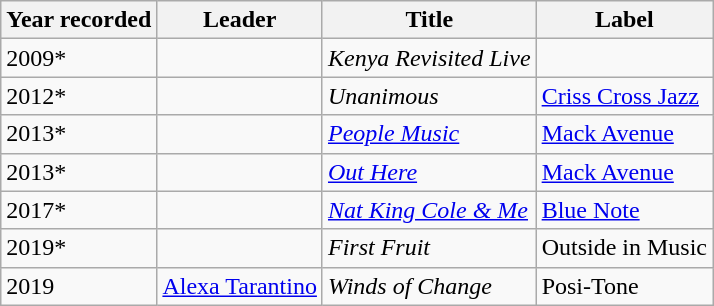<table class="wikitable sortable">
<tr>
<th>Year recorded</th>
<th>Leader</th>
<th>Title</th>
<th>Label</th>
</tr>
<tr>
<td>2009*</td>
<td></td>
<td><em>Kenya Revisited Live</em></td>
<td></td>
</tr>
<tr>
<td>2012*</td>
<td></td>
<td><em>Unanimous</em></td>
<td><a href='#'>Criss Cross Jazz</a></td>
</tr>
<tr>
<td>2013*</td>
<td></td>
<td><em><a href='#'>People Music</a></em></td>
<td><a href='#'>Mack Avenue</a></td>
</tr>
<tr>
<td>2013*</td>
<td></td>
<td><em><a href='#'>Out Here</a></em></td>
<td><a href='#'>Mack Avenue</a></td>
</tr>
<tr>
<td>2017*</td>
<td></td>
<td><em><a href='#'>Nat King Cole & Me</a></em></td>
<td><a href='#'>Blue Note</a></td>
</tr>
<tr>
<td>2019*</td>
<td></td>
<td><em>First Fruit</em></td>
<td>Outside in Music</td>
</tr>
<tr>
<td>2019</td>
<td><a href='#'>Alexa Tarantino</a></td>
<td><em>Winds of Change</em></td>
<td>Posi-Tone</td>
</tr>
</table>
